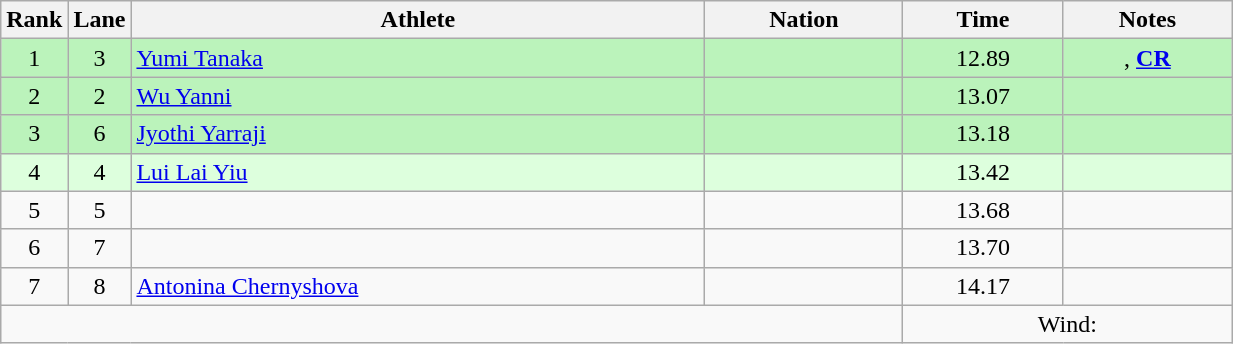<table class="wikitable sortable" style="text-align:center;width: 65%;">
<tr>
<th scope="col" style="width: 10px;">Rank</th>
<th scope="col" style="width: 10px;">Lane</th>
<th scope="col">Athlete</th>
<th scope="col">Nation</th>
<th scope="col">Time</th>
<th scope="col">Notes</th>
</tr>
<tr bgcolor=bbf3bb>
<td>1</td>
<td>3</td>
<td align="left"><a href='#'>Yumi Tanaka</a></td>
<td align="left"></td>
<td>12.89</td>
<td>, <strong><a href='#'>CR</a></strong></td>
</tr>
<tr bgcolor=bbf3bb>
<td>2</td>
<td>2</td>
<td align="left"><a href='#'>Wu Yanni</a></td>
<td align="left"></td>
<td>13.07</td>
<td></td>
</tr>
<tr bgcolor=bbf3bb>
<td>3</td>
<td>6</td>
<td align="left"><a href='#'>Jyothi Yarraji</a></td>
<td align="left"></td>
<td>13.18</td>
<td></td>
</tr>
<tr bgcolor=ddffdd>
<td>4</td>
<td>4</td>
<td align="left"><a href='#'>Lui Lai Yiu</a></td>
<td align="left"></td>
<td>13.42</td>
<td></td>
</tr>
<tr>
<td>5</td>
<td>5</td>
<td align="left"></td>
<td align="left"></td>
<td>13.68</td>
<td></td>
</tr>
<tr>
<td>6</td>
<td>7</td>
<td align="left"></td>
<td align="left"></td>
<td>13.70</td>
<td></td>
</tr>
<tr>
<td>7</td>
<td>8</td>
<td align="left"><a href='#'>Antonina Chernyshova</a></td>
<td align="left"></td>
<td>14.17</td>
<td></td>
</tr>
<tr class="sortbottom">
<td colspan="4"></td>
<td colspan="2">Wind: </td>
</tr>
</table>
